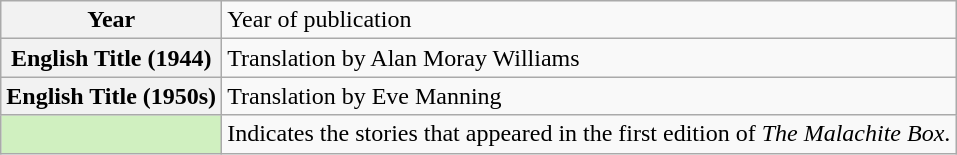<table class="wikitable plainrowheaders">
<tr>
<th scope="row" style="text-align:center"><strong>Year</strong></th>
<td>Year of publication</td>
</tr>
<tr>
<th scope="row" style="text-align:center"><strong>English Title (1944)</strong></th>
<td>Translation by Alan Moray Williams</td>
</tr>
<tr>
<th scope="row" style="text-align:center"><strong>English Title (1950s)</strong></th>
<td>Translation by Eve Manning</td>
</tr>
<tr>
<th scope="row" style="text-align:center; background:#D0F0C0;"></th>
<td>Indicates the stories that appeared in the first edition of <em>The Malachite Box</em>.</td>
</tr>
</table>
